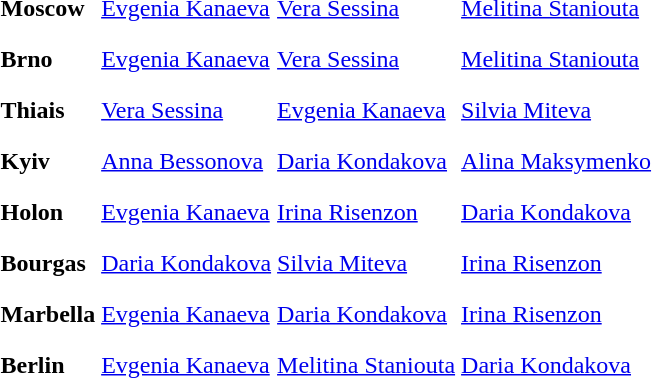<table>
<tr>
<th scope=row style="text-align:left">Moscow</th>
<td style="height:30px;"> <a href='#'>Evgenia Kanaeva</a></td>
<td style="height:30px;"> <a href='#'>Vera Sessina</a></td>
<td style="height:30px;"> <a href='#'>Melitina Staniouta</a></td>
</tr>
<tr>
<th scope=row style="text-align:left">Brno</th>
<td style="height:30px;"> <a href='#'>Evgenia Kanaeva</a></td>
<td style="height:30px;"> <a href='#'>Vera Sessina</a></td>
<td style="height:30px;"> <a href='#'>Melitina Staniouta</a></td>
</tr>
<tr>
<th scope=row style="text-align:left">Thiais</th>
<td style="height:30px;"> <a href='#'>Vera Sessina</a></td>
<td style="height:30px;"> <a href='#'>Evgenia Kanaeva</a></td>
<td style="height:30px;"> <a href='#'>Silvia Miteva</a></td>
</tr>
<tr>
<th scope=row style="text-align:left">Kyiv</th>
<td style="height:30px;"> <a href='#'>Anna Bessonova</a></td>
<td style="height:30px;"> <a href='#'>Daria Kondakova</a></td>
<td style="height:30px;"> <a href='#'>Alina Maksymenko</a></td>
</tr>
<tr>
<th scope=row style="text-align:left">Holon</th>
<td style="height:30px;"> <a href='#'>Evgenia Kanaeva</a></td>
<td style="height:30px;"> <a href='#'>Irina Risenzon</a></td>
<td style="height:30px;"> <a href='#'>Daria Kondakova</a></td>
</tr>
<tr>
<th scope=row style="text-align:left">Bourgas</th>
<td style="height:30px;"> <a href='#'>Daria Kondakova</a></td>
<td style="height:30px;"> <a href='#'>Silvia Miteva</a></td>
<td style="height:30px;"> <a href='#'>Irina Risenzon</a></td>
</tr>
<tr>
<th scope=row style="text-align:left">Marbella</th>
<td style="height:30px;"> <a href='#'>Evgenia Kanaeva</a></td>
<td style="height:30px;"> <a href='#'>Daria Kondakova</a></td>
<td style="height:30px;"> <a href='#'>Irina Risenzon</a></td>
</tr>
<tr>
<th scope=row style="text-align:left">Berlin</th>
<td style="height:30px;"> <a href='#'>Evgenia Kanaeva</a></td>
<td style="height:30px;"> <a href='#'>Melitina Staniouta</a></td>
<td style="height:30px;"> <a href='#'>Daria Kondakova</a></td>
</tr>
<tr>
</tr>
</table>
